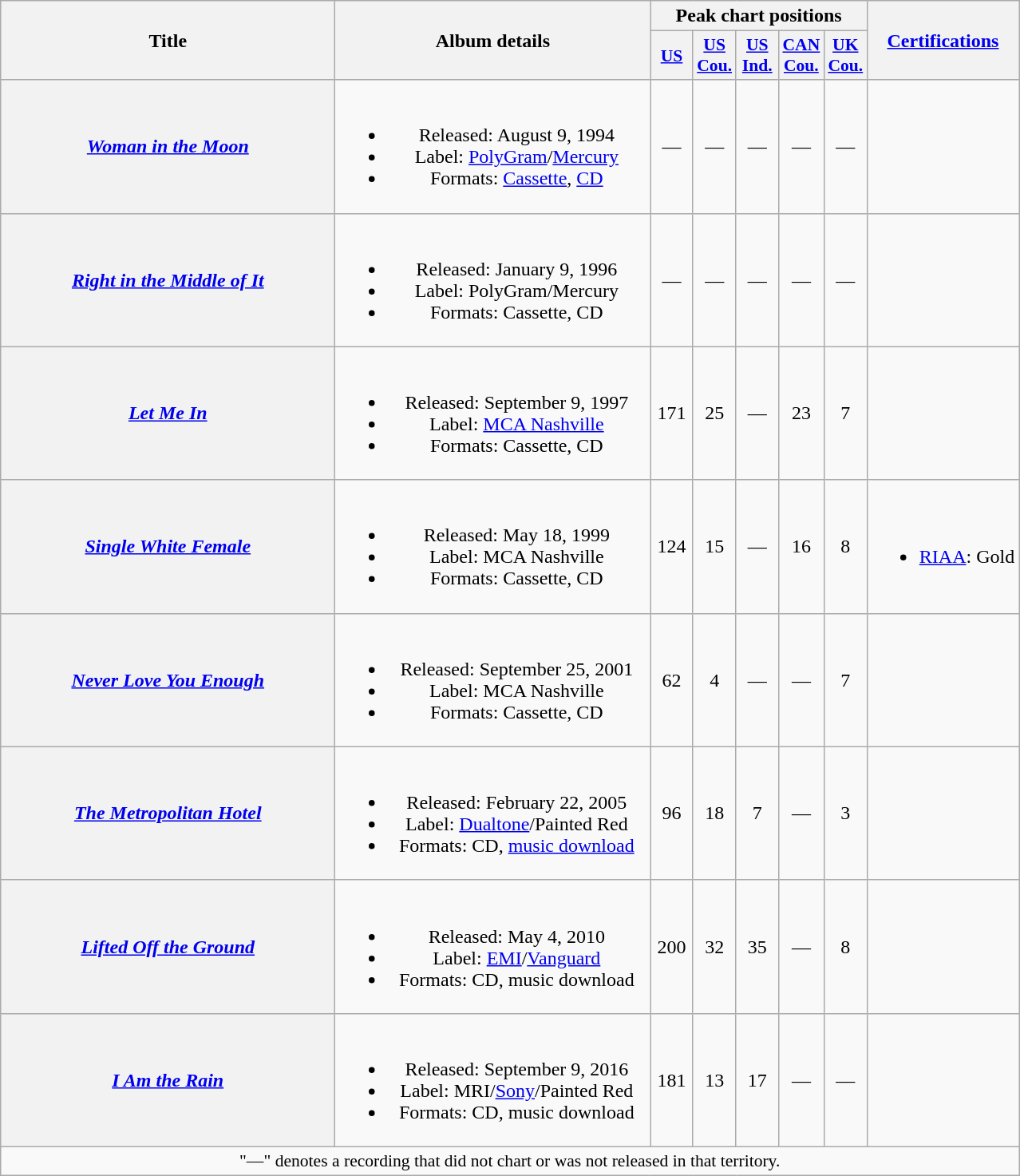<table class="wikitable plainrowheaders" style="text-align:center;" border="1">
<tr>
<th scope="col" rowspan="2" style="width:17em;">Title</th>
<th scope="col" rowspan="2" style="width:16em;">Album details</th>
<th colspan="5" scope="col">Peak chart positions</th>
<th scope="col" rowspan="2"><a href='#'>Certifications</a></th>
</tr>
<tr>
<th scope="col" style="width:2em;font-size:90%;"><a href='#'>US</a><br></th>
<th scope="col" style="width:2em;font-size:90%;"><a href='#'>US<br>Cou.</a><br></th>
<th scope="col" style="width:2em;font-size:90%;"><a href='#'>US<br>Ind.</a><br></th>
<th scope="col" style="width:2em;font-size:90%;"><a href='#'>CAN<br>Cou.</a><br></th>
<th scope="col" style="width:2em;font-size:90%;"><a href='#'>UK<br>Cou.</a><br></th>
</tr>
<tr>
<th scope="row"><em><a href='#'>Woman in the Moon</a></em></th>
<td><br><ul><li>Released: August 9, 1994</li><li>Label: <a href='#'>PolyGram</a>/<a href='#'>Mercury</a></li><li>Formats: <a href='#'>Cassette</a>, <a href='#'>CD</a></li></ul></td>
<td>—</td>
<td>—</td>
<td>—</td>
<td>—</td>
<td>—</td>
<td></td>
</tr>
<tr>
<th scope="row"><em><a href='#'>Right in the Middle of It</a></em></th>
<td><br><ul><li>Released: January 9, 1996</li><li>Label: PolyGram/Mercury</li><li>Formats: Cassette, CD</li></ul></td>
<td>—</td>
<td>—</td>
<td>—</td>
<td>—</td>
<td>—</td>
<td></td>
</tr>
<tr>
<th scope="row"><em><a href='#'>Let Me In</a></em></th>
<td><br><ul><li>Released: September 9, 1997</li><li>Label: <a href='#'>MCA Nashville</a></li><li>Formats: Cassette, CD</li></ul></td>
<td>171</td>
<td>25</td>
<td>—</td>
<td>23</td>
<td>7</td>
<td></td>
</tr>
<tr>
<th scope="row"><em><a href='#'>Single White Female</a></em></th>
<td><br><ul><li>Released: May 18, 1999</li><li>Label: MCA Nashville</li><li>Formats: Cassette, CD</li></ul></td>
<td>124</td>
<td>15</td>
<td>—</td>
<td>16</td>
<td>8</td>
<td><br><ul><li><a href='#'>RIAA</a>: Gold</li></ul></td>
</tr>
<tr>
<th scope="row"><em><a href='#'>Never Love You Enough</a></em></th>
<td><br><ul><li>Released: September 25, 2001</li><li>Label: MCA Nashville</li><li>Formats: Cassette, CD</li></ul></td>
<td>62</td>
<td>4</td>
<td>—</td>
<td>—</td>
<td>7</td>
<td></td>
</tr>
<tr>
<th scope="row"><em><a href='#'>The Metropolitan Hotel</a></em></th>
<td><br><ul><li>Released: February 22, 2005</li><li>Label: <a href='#'>Dualtone</a>/Painted Red</li><li>Formats: CD, <a href='#'>music download</a></li></ul></td>
<td>96</td>
<td>18</td>
<td>7</td>
<td>—</td>
<td>3</td>
<td></td>
</tr>
<tr>
<th scope="row"><em><a href='#'>Lifted Off the Ground</a></em></th>
<td><br><ul><li>Released: May 4, 2010</li><li>Label: <a href='#'>EMI</a>/<a href='#'>Vanguard</a></li><li>Formats: CD, music download</li></ul></td>
<td>200</td>
<td>32</td>
<td>35</td>
<td>—</td>
<td>8</td>
<td></td>
</tr>
<tr>
<th scope="row"><em><a href='#'>I Am the Rain</a></em></th>
<td><br><ul><li>Released: September 9, 2016</li><li>Label: MRI/<a href='#'>Sony</a>/Painted Red</li><li>Formats: CD, music download</li></ul></td>
<td>181</td>
<td>13</td>
<td>17</td>
<td>—</td>
<td>—</td>
<td></td>
</tr>
<tr>
<td colspan="9" style="font-size:90%">"—" denotes a recording that did not chart or was not released in that territory.</td>
</tr>
</table>
